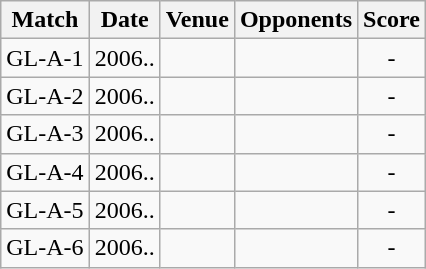<table class="wikitable" style="text-align:center;">
<tr>
<th>Match</th>
<th>Date</th>
<th>Venue</th>
<th>Opponents</th>
<th>Score</th>
</tr>
<tr>
<td>GL-A-1</td>
<td>2006..</td>
<td><a href='#'></a></td>
<td><a href='#'></a></td>
<td>-</td>
</tr>
<tr>
<td>GL-A-2</td>
<td>2006..</td>
<td><a href='#'></a></td>
<td><a href='#'></a></td>
<td>-</td>
</tr>
<tr>
<td>GL-A-3</td>
<td>2006..</td>
<td><a href='#'></a></td>
<td><a href='#'></a></td>
<td>-</td>
</tr>
<tr>
<td>GL-A-4</td>
<td>2006..</td>
<td><a href='#'></a></td>
<td><a href='#'></a></td>
<td>-</td>
</tr>
<tr>
<td>GL-A-5</td>
<td>2006..</td>
<td><a href='#'></a></td>
<td><a href='#'></a></td>
<td>-</td>
</tr>
<tr>
<td>GL-A-6</td>
<td>2006..</td>
<td><a href='#'></a></td>
<td><a href='#'></a></td>
<td>-</td>
</tr>
</table>
